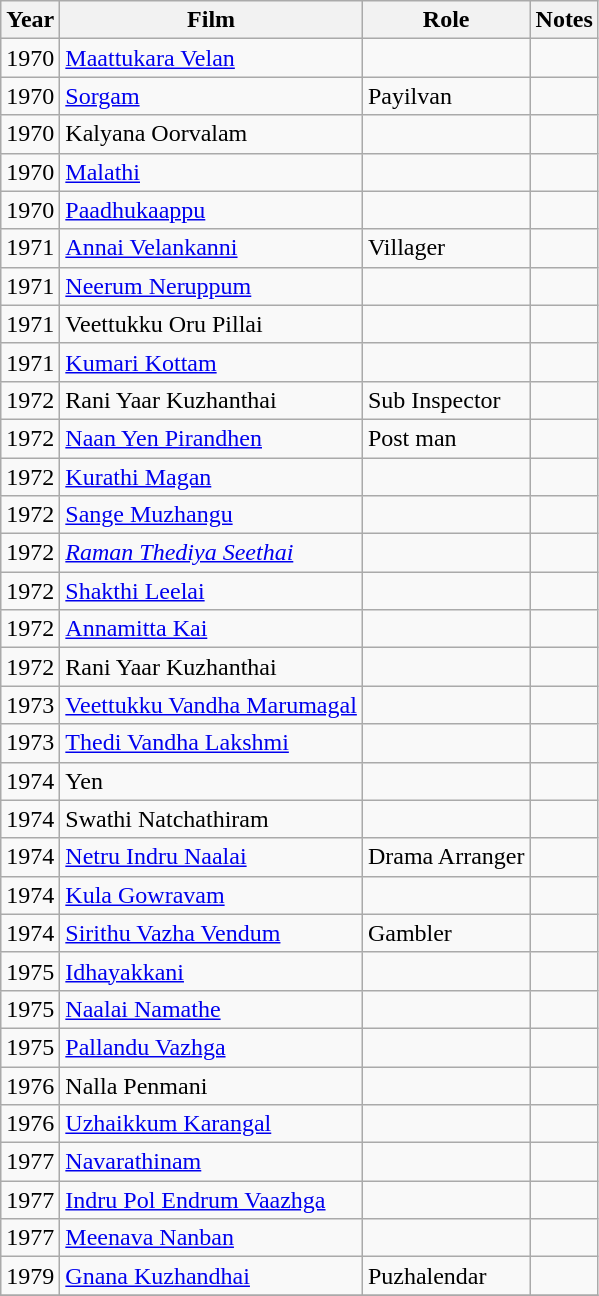<table class="wikitable sortable">
<tr>
<th>Year</th>
<th>Film</th>
<th>Role</th>
<th>Notes</th>
</tr>
<tr>
<td>1970</td>
<td><a href='#'>Maattukara Velan</a>  </td>
<td></td>
<td></td>
</tr>
<tr>
<td>1970</td>
<td><a href='#'>Sorgam</a></td>
<td>Payilvan</td>
<td></td>
</tr>
<tr>
<td>1970</td>
<td>Kalyana Oorvalam</td>
<td></td>
<td></td>
</tr>
<tr>
<td>1970</td>
<td><a href='#'>Malathi</a></td>
<td></td>
<td></td>
</tr>
<tr>
<td>1970</td>
<td><a href='#'>Paadhukaappu</a></td>
<td></td>
<td></td>
</tr>
<tr>
<td>1971</td>
<td><a href='#'>Annai Velankanni</a></td>
<td>Villager</td>
<td></td>
</tr>
<tr>
<td>1971</td>
<td><a href='#'>Neerum Neruppum</a></td>
<td></td>
<td></td>
</tr>
<tr>
<td>1971</td>
<td>Veettukku Oru Pillai</td>
<td></td>
<td></td>
</tr>
<tr>
<td>1971</td>
<td><a href='#'>Kumari Kottam</a></td>
<td></td>
<td></td>
</tr>
<tr>
<td>1972</td>
<td>Rani Yaar Kuzhanthai</td>
<td>Sub Inspector</td>
<td></td>
</tr>
<tr>
<td>1972</td>
<td><a href='#'>Naan Yen Pirandhen</a></td>
<td>Post man</td>
<td></td>
</tr>
<tr>
<td>1972</td>
<td><a href='#'>Kurathi Magan</a></td>
<td></td>
<td></td>
</tr>
<tr>
<td>1972</td>
<td><a href='#'>Sange Muzhangu</a></td>
<td></td>
<td></td>
</tr>
<tr>
<td>1972</td>
<td><a href='#'><em>Raman Thediya Seethai</em></a></td>
<td></td>
<td></td>
</tr>
<tr>
<td>1972</td>
<td><a href='#'>Shakthi Leelai</a></td>
<td></td>
<td></td>
</tr>
<tr>
<td>1972</td>
<td><a href='#'>Annamitta Kai</a></td>
<td></td>
<td></td>
</tr>
<tr>
<td>1972</td>
<td>Rani Yaar Kuzhanthai</td>
<td></td>
<td></td>
</tr>
<tr>
<td>1973</td>
<td><a href='#'>Veettukku Vandha Marumagal</a></td>
<td></td>
<td></td>
</tr>
<tr>
<td>1973</td>
<td><a href='#'>Thedi Vandha Lakshmi</a></td>
<td></td>
<td></td>
</tr>
<tr>
<td>1974</td>
<td>Yen</td>
<td></td>
<td></td>
</tr>
<tr>
<td>1974</td>
<td>Swathi Natchathiram</td>
<td></td>
<td></td>
</tr>
<tr>
<td>1974</td>
<td><a href='#'>Netru Indru Naalai</a></td>
<td>Drama Arranger</td>
<td></td>
</tr>
<tr>
<td>1974</td>
<td><a href='#'>Kula Gowravam</a></td>
<td></td>
<td></td>
</tr>
<tr>
<td>1974</td>
<td><a href='#'>Sirithu Vazha Vendum</a></td>
<td>Gambler</td>
<td></td>
</tr>
<tr>
<td>1975</td>
<td><a href='#'>Idhayakkani</a></td>
<td></td>
<td></td>
</tr>
<tr>
<td>1975</td>
<td><a href='#'>Naalai Namathe</a></td>
<td></td>
<td></td>
</tr>
<tr>
<td>1975</td>
<td><a href='#'>Pallandu Vazhga</a></td>
<td></td>
<td></td>
</tr>
<tr>
<td>1976</td>
<td>Nalla Penmani</td>
<td></td>
<td></td>
</tr>
<tr>
<td>1976</td>
<td><a href='#'>Uzhaikkum Karangal</a></td>
<td></td>
<td></td>
</tr>
<tr>
<td>1977</td>
<td><a href='#'>Navarathinam</a></td>
<td></td>
<td></td>
</tr>
<tr>
<td>1977</td>
<td><a href='#'>Indru Pol Endrum Vaazhga</a></td>
<td></td>
<td></td>
</tr>
<tr>
<td>1977</td>
<td><a href='#'>Meenava Nanban</a></td>
<td></td>
<td></td>
</tr>
<tr>
<td>1979</td>
<td><a href='#'>Gnana Kuzhandhai</a></td>
<td>Puzhalendar</td>
<td></td>
</tr>
<tr>
</tr>
</table>
